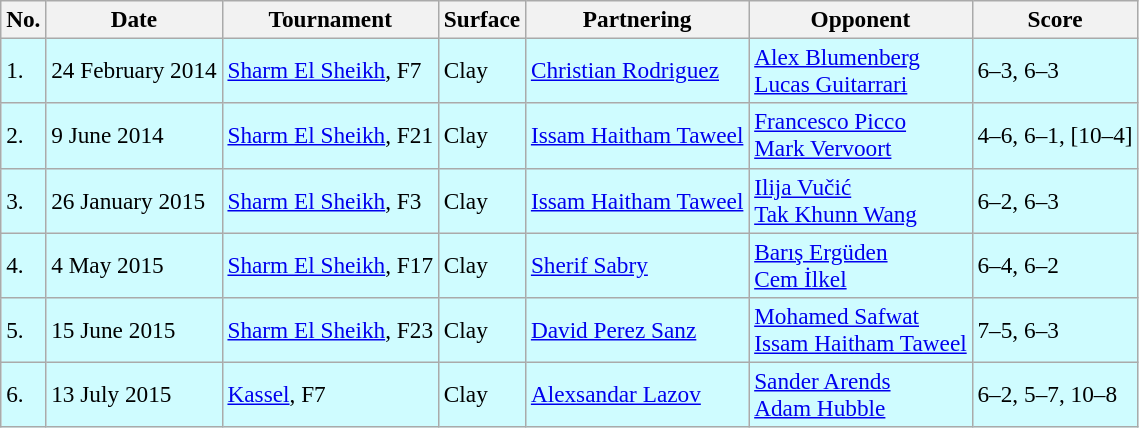<table class=wikitable style=font-size:97%>
<tr>
<th>No.</th>
<th>Date</th>
<th>Tournament</th>
<th>Surface</th>
<th>Partnering</th>
<th>Opponent</th>
<th>Score</th>
</tr>
<tr bgcolor=CFFCFF>
<td>1.</td>
<td>24 February 2014</td>
<td><a href='#'>Sharm El Sheikh</a>, F7</td>
<td>Clay</td>
<td> <a href='#'>Christian Rodriguez</a></td>
<td> <a href='#'>Alex Blumenberg</a> <br> <a href='#'>Lucas Guitarrari</a></td>
<td>6–3, 6–3</td>
</tr>
<tr bgcolor=CFFCFF>
<td>2.</td>
<td>9 June 2014</td>
<td><a href='#'>Sharm El Sheikh</a>, F21</td>
<td>Clay</td>
<td> <a href='#'>Issam Haitham Taweel</a></td>
<td> <a href='#'>Francesco Picco</a> <br> <a href='#'>Mark Vervoort</a></td>
<td>4–6, 6–1, [10–4]</td>
</tr>
<tr bgcolor=CFFCFF>
<td>3.</td>
<td>26 January 2015</td>
<td><a href='#'>Sharm El Sheikh</a>, F3</td>
<td>Clay</td>
<td> <a href='#'>Issam Haitham Taweel</a></td>
<td> <a href='#'>Ilija Vučić</a> <br> <a href='#'>Tak Khunn Wang</a></td>
<td>6–2, 6–3</td>
</tr>
<tr bgcolor=CFFCFF>
<td>4.</td>
<td>4 May 2015</td>
<td><a href='#'>Sharm El Sheikh</a>, F17</td>
<td>Clay</td>
<td> <a href='#'>Sherif Sabry</a></td>
<td> <a href='#'>Barış Ergüden</a> <br> <a href='#'>Cem İlkel</a></td>
<td>6–4, 6–2</td>
</tr>
<tr bgcolor=CFFCFF>
<td>5.</td>
<td>15 June 2015</td>
<td><a href='#'>Sharm El Sheikh</a>, F23</td>
<td>Clay</td>
<td> <a href='#'>David Perez Sanz</a></td>
<td> <a href='#'>Mohamed Safwat</a><br> <a href='#'>Issam Haitham Taweel</a></td>
<td>7–5, 6–3</td>
</tr>
<tr bgcolor=CFFCFF>
<td>6.</td>
<td>13 July 2015</td>
<td><a href='#'>Kassel</a>, F7</td>
<td>Clay</td>
<td> <a href='#'>Alexsandar Lazov</a></td>
<td> <a href='#'>Sander Arends</a><br> <a href='#'>Adam Hubble</a></td>
<td>6–2, 5–7, 10–8</td>
</tr>
</table>
